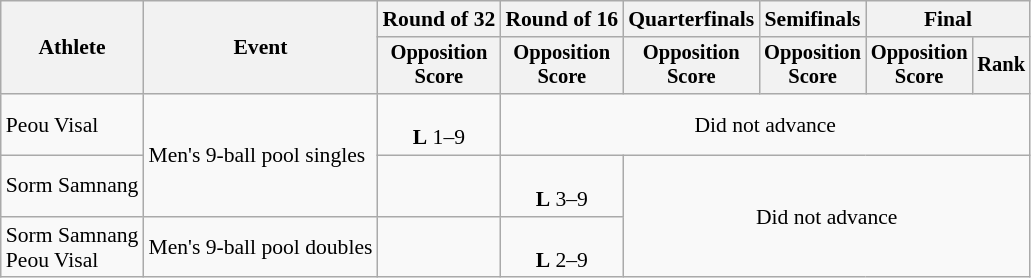<table class="wikitable" style="font-size:90%">
<tr>
<th rowspan=2>Athlete</th>
<th rowspan=2>Event</th>
<th>Round of 32</th>
<th>Round of 16</th>
<th>Quarterfinals</th>
<th>Semifinals</th>
<th colspan=2>Final</th>
</tr>
<tr style="font-size:95%">
<th>Opposition<br>Score</th>
<th>Opposition<br>Score</th>
<th>Opposition<br>Score</th>
<th>Opposition<br>Score</th>
<th>Opposition<br>Score</th>
<th>Rank</th>
</tr>
<tr align=center>
<td align=left>Peou Visal</td>
<td rowspan=2 align=left>Men's 9-ball pool singles</td>
<td><br><strong>L</strong> 1–9</td>
<td colspan=5>Did not advance</td>
</tr>
<tr align=center>
<td align=left>Sorm Samnang</td>
<td></td>
<td><br><strong>L</strong> 3–9</td>
<td colspan=4 rowspan=2>Did not advance</td>
</tr>
<tr align=center>
<td align=left>Sorm Samnang<br>Peou Visal</td>
<td align=left>Men's 9-ball pool doubles</td>
<td></td>
<td><br><strong>L</strong> 2–9</td>
</tr>
</table>
